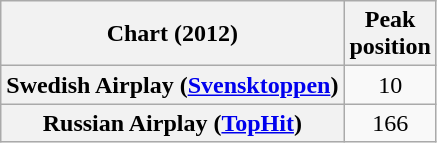<table class="wikitable sortable plainrowheaders" style="text-align:center;">
<tr>
<th scope="col">Chart (2012)</th>
<th scope="col">Peak<br>position</th>
</tr>
<tr>
<th scope="row">Swedish Airplay (<a href='#'>Svensktoppen</a>)</th>
<td>10</td>
</tr>
<tr>
<th scope="row">Russian Airplay (<a href='#'>TopHit</a>)</th>
<td>166</td>
</tr>
</table>
